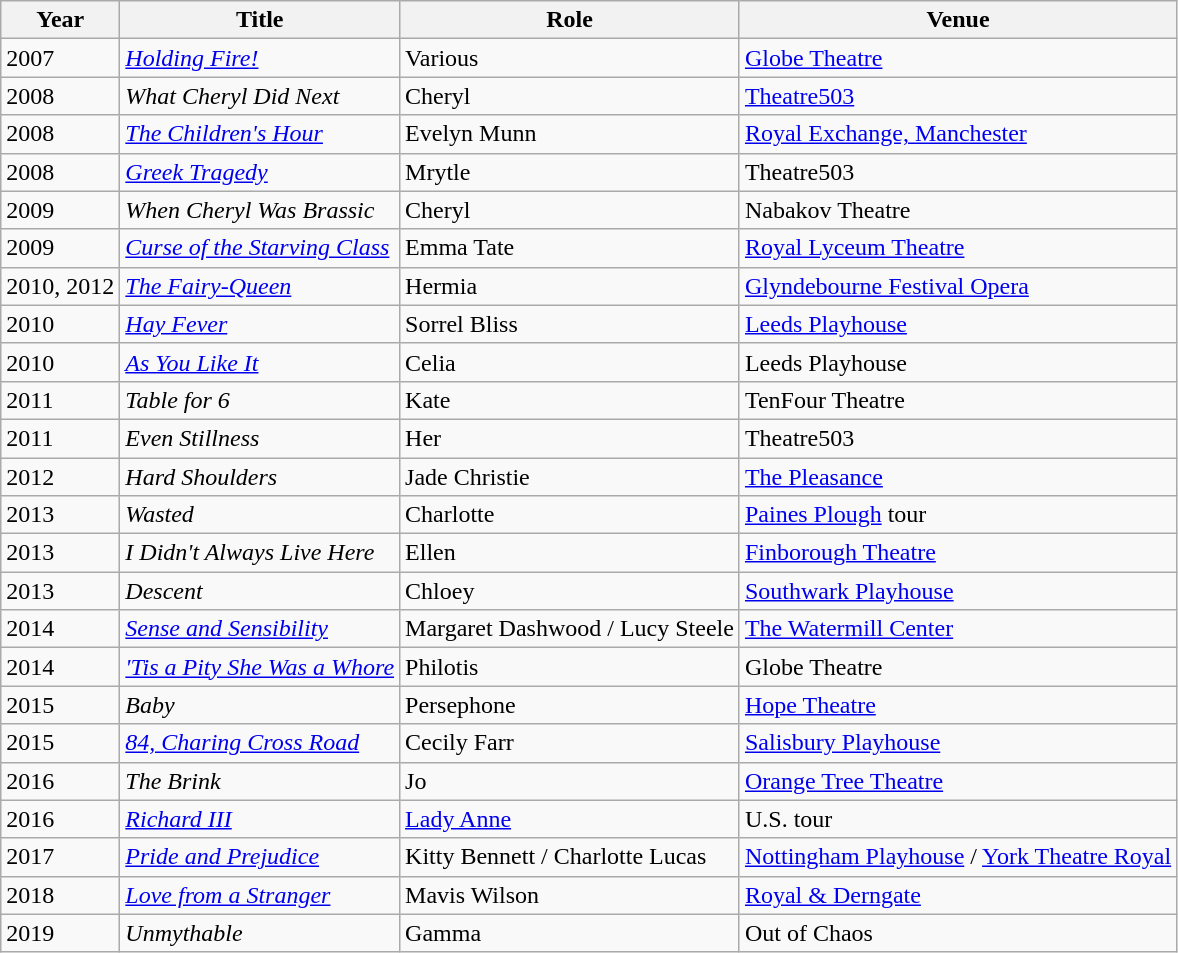<table class="wikitable">
<tr>
<th>Year</th>
<th>Title</th>
<th>Role</th>
<th>Venue</th>
</tr>
<tr>
<td>2007</td>
<td><em><a href='#'>Holding Fire!</a></em></td>
<td>Various</td>
<td><a href='#'>Globe Theatre</a></td>
</tr>
<tr>
<td>2008</td>
<td><em>What Cheryl Did Next</em></td>
<td>Cheryl</td>
<td><a href='#'>Theatre503</a></td>
</tr>
<tr>
<td>2008</td>
<td><em><a href='#'>The Children's Hour</a></em></td>
<td>Evelyn Munn</td>
<td><a href='#'>Royal Exchange, Manchester</a></td>
</tr>
<tr>
<td>2008</td>
<td><em><a href='#'>Greek Tragedy</a></em></td>
<td>Mrytle</td>
<td>Theatre503</td>
</tr>
<tr>
<td>2009</td>
<td><em>When Cheryl Was Brassic</em></td>
<td>Cheryl</td>
<td>Nabakov Theatre</td>
</tr>
<tr>
<td>2009</td>
<td><em><a href='#'>Curse of the Starving Class</a></em></td>
<td>Emma Tate</td>
<td><a href='#'>Royal Lyceum Theatre</a></td>
</tr>
<tr>
<td>2010, 2012</td>
<td><em><a href='#'>The Fairy-Queen</a></em></td>
<td>Hermia</td>
<td><a href='#'>Glyndebourne Festival Opera</a></td>
</tr>
<tr>
<td>2010</td>
<td><em><a href='#'>Hay Fever</a></em></td>
<td>Sorrel Bliss</td>
<td><a href='#'>Leeds Playhouse</a></td>
</tr>
<tr>
<td>2010</td>
<td><em><a href='#'>As You Like It</a></em></td>
<td>Celia</td>
<td>Leeds Playhouse</td>
</tr>
<tr>
<td>2011</td>
<td><em>Table for 6</em></td>
<td>Kate</td>
<td>TenFour Theatre</td>
</tr>
<tr>
<td>2011</td>
<td><em>Even Stillness</em></td>
<td>Her</td>
<td>Theatre503</td>
</tr>
<tr>
<td>2012</td>
<td><em>Hard Shoulders</em></td>
<td>Jade Christie</td>
<td><a href='#'>The Pleasance</a></td>
</tr>
<tr>
<td>2013</td>
<td><em>Wasted</em></td>
<td>Charlotte</td>
<td><a href='#'>Paines Plough</a> tour</td>
</tr>
<tr>
<td>2013</td>
<td><em>I Didn't Always Live Here</em></td>
<td>Ellen</td>
<td><a href='#'>Finborough Theatre</a></td>
</tr>
<tr>
<td>2013</td>
<td><em>Descent</em></td>
<td>Chloey</td>
<td><a href='#'>Southwark Playhouse</a></td>
</tr>
<tr>
<td>2014</td>
<td><em><a href='#'>Sense and Sensibility</a></em></td>
<td>Margaret Dashwood / Lucy Steele</td>
<td><a href='#'>The Watermill Center</a></td>
</tr>
<tr>
<td>2014</td>
<td><em><a href='#'>'Tis a Pity She Was a Whore</a></em></td>
<td>Philotis</td>
<td>Globe Theatre</td>
</tr>
<tr>
<td>2015</td>
<td><em>Baby</em></td>
<td>Persephone</td>
<td><a href='#'>Hope Theatre</a></td>
</tr>
<tr>
<td>2015</td>
<td><em><a href='#'>84, Charing Cross Road</a></em></td>
<td>Cecily Farr</td>
<td><a href='#'>Salisbury Playhouse</a></td>
</tr>
<tr>
<td>2016</td>
<td><em>The Brink</em></td>
<td>Jo</td>
<td><a href='#'>Orange Tree Theatre</a></td>
</tr>
<tr>
<td>2016</td>
<td><em><a href='#'>Richard III</a></em></td>
<td><a href='#'>Lady Anne</a></td>
<td>U.S. tour</td>
</tr>
<tr>
<td>2017</td>
<td><em><a href='#'>Pride and Prejudice</a></em></td>
<td>Kitty Bennett / Charlotte Lucas</td>
<td><a href='#'>Nottingham Playhouse</a> / <a href='#'>York Theatre Royal</a></td>
</tr>
<tr>
<td>2018</td>
<td><em><a href='#'>Love from a Stranger</a></em></td>
<td>Mavis Wilson</td>
<td><a href='#'>Royal & Derngate</a></td>
</tr>
<tr>
<td>2019</td>
<td><em>Unmythable</em></td>
<td>Gamma</td>
<td>Out of Chaos</td>
</tr>
</table>
